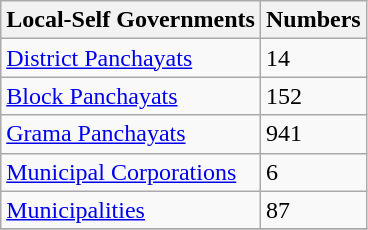<table class="wikitable">
<tr>
<th>Local-Self Governments</th>
<th>Numbers</th>
</tr>
<tr>
<td><a href='#'>District Panchayats</a></td>
<td>14</td>
</tr>
<tr>
<td><a href='#'>Block Panchayats</a></td>
<td>152</td>
</tr>
<tr>
<td><a href='#'>Grama Panchayats</a></td>
<td>941</td>
</tr>
<tr>
<td><a href='#'>Municipal Corporations</a></td>
<td>6</td>
</tr>
<tr>
<td><a href='#'>Municipalities</a></td>
<td>87</td>
</tr>
<tr>
</tr>
</table>
